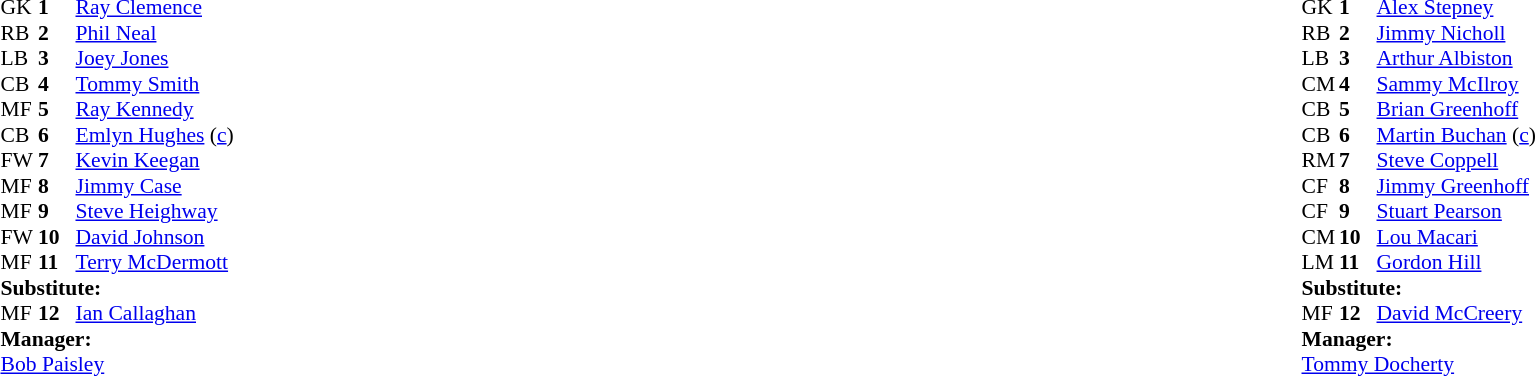<table width="100%">
<tr>
<td valign="top" width="50%"><br><table style="font-size: 90%" cellspacing="0" cellpadding="0">
<tr>
<th width="25"></th>
<th width="25"></th>
</tr>
<tr>
<td>GK</td>
<td><strong>1</strong></td>
<td> <a href='#'>Ray Clemence</a></td>
</tr>
<tr>
<td>RB</td>
<td><strong>2</strong></td>
<td> <a href='#'>Phil Neal</a></td>
</tr>
<tr>
<td>LB</td>
<td><strong>3</strong></td>
<td> <a href='#'>Joey Jones</a></td>
</tr>
<tr>
<td>CB</td>
<td><strong>4</strong></td>
<td> <a href='#'>Tommy Smith</a></td>
</tr>
<tr>
<td>MF</td>
<td><strong>5</strong></td>
<td> <a href='#'>Ray Kennedy</a></td>
</tr>
<tr>
<td>CB</td>
<td><strong>6</strong></td>
<td> <a href='#'>Emlyn Hughes</a> (<a href='#'>c</a>)</td>
</tr>
<tr>
<td>FW</td>
<td><strong>7</strong></td>
<td> <a href='#'>Kevin Keegan</a></td>
</tr>
<tr>
<td>MF</td>
<td><strong>8</strong></td>
<td> <a href='#'>Jimmy Case</a></td>
</tr>
<tr>
<td>MF</td>
<td><strong>9</strong></td>
<td> <a href='#'>Steve Heighway</a></td>
</tr>
<tr>
<td>FW</td>
<td><strong>10</strong></td>
<td> <a href='#'>David Johnson</a></td>
<td></td>
<td></td>
</tr>
<tr>
<td>MF</td>
<td><strong>11</strong></td>
<td> <a href='#'>Terry McDermott</a></td>
</tr>
<tr>
<td colspan="3"><strong>Substitute:</strong></td>
</tr>
<tr>
<td>MF</td>
<td><strong>12</strong></td>
<td> <a href='#'>Ian Callaghan</a></td>
<td></td>
<td></td>
</tr>
<tr>
<td colspan="3"><strong>Manager:</strong></td>
</tr>
<tr>
<td colspan="3"> <a href='#'>Bob Paisley</a></td>
</tr>
</table>
</td>
<td valign="top"></td>
<td valign="top" width="50%"><br><table style="font-size: 90%" cellspacing="0" cellpadding="0" align="center">
<tr>
<th width="25"></th>
<th width="25"></th>
</tr>
<tr>
<td>GK</td>
<td><strong>1</strong></td>
<td> <a href='#'>Alex Stepney</a></td>
</tr>
<tr>
<td>RB</td>
<td><strong>2</strong></td>
<td> <a href='#'>Jimmy Nicholl</a></td>
</tr>
<tr>
<td>LB</td>
<td><strong>3</strong></td>
<td> <a href='#'>Arthur Albiston</a></td>
</tr>
<tr>
<td>CM</td>
<td><strong>4</strong></td>
<td> <a href='#'>Sammy McIlroy</a></td>
</tr>
<tr>
<td>CB</td>
<td><strong>5</strong></td>
<td> <a href='#'>Brian Greenhoff</a></td>
</tr>
<tr>
<td>CB</td>
<td><strong>6</strong></td>
<td> <a href='#'>Martin Buchan</a> (<a href='#'>c</a>)</td>
</tr>
<tr>
<td>RM</td>
<td><strong>7</strong></td>
<td> <a href='#'>Steve Coppell</a></td>
</tr>
<tr>
<td>CF</td>
<td><strong>8</strong></td>
<td> <a href='#'>Jimmy Greenhoff</a></td>
</tr>
<tr>
<td>CF</td>
<td><strong>9</strong></td>
<td> <a href='#'>Stuart Pearson</a></td>
</tr>
<tr>
<td>CM</td>
<td><strong>10</strong></td>
<td> <a href='#'>Lou Macari</a></td>
</tr>
<tr>
<td>LM</td>
<td><strong>11</strong></td>
<td> <a href='#'>Gordon Hill</a></td>
<td></td>
<td></td>
</tr>
<tr>
<td colspan="3"><strong>Substitute:</strong></td>
</tr>
<tr>
<td>MF</td>
<td><strong>12</strong></td>
<td> <a href='#'>David McCreery</a></td>
<td></td>
<td></td>
</tr>
<tr>
<td colspan="3"><strong>Manager:</strong></td>
</tr>
<tr>
<td colspan="3"> <a href='#'>Tommy Docherty</a></td>
</tr>
</table>
</td>
</tr>
</table>
